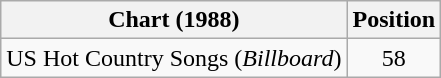<table class="wikitable">
<tr>
<th>Chart (1988)</th>
<th>Position</th>
</tr>
<tr>
<td>US Hot Country Songs (<em>Billboard</em>)</td>
<td align="center">58</td>
</tr>
</table>
